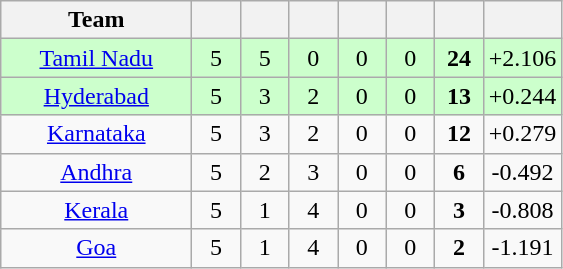<table class="wikitable" style="text-align:center">
<tr>
<th style="width:120px">Team</th>
<th style="width:25px"></th>
<th style="width:25px"></th>
<th style="width:25px"></th>
<th style="width:25px"></th>
<th style="width:25px"></th>
<th style="width:25px"></th>
<th style="width:40px;"></th>
</tr>
<tr style="background:#cfc;">
<td><a href='#'>Tamil Nadu</a></td>
<td>5</td>
<td>5</td>
<td>0</td>
<td>0</td>
<td>0</td>
<td><strong>24</strong></td>
<td>+2.106</td>
</tr>
<tr style="background:#cfc;">
<td><a href='#'>Hyderabad</a></td>
<td>5</td>
<td>3</td>
<td>2</td>
<td>0</td>
<td>0</td>
<td><strong>13</strong></td>
<td>+0.244</td>
</tr>
<tr>
<td><a href='#'>Karnataka</a></td>
<td>5</td>
<td>3</td>
<td>2</td>
<td>0</td>
<td>0</td>
<td><strong>12</strong></td>
<td>+0.279</td>
</tr>
<tr>
<td><a href='#'>Andhra</a></td>
<td>5</td>
<td>2</td>
<td>3</td>
<td>0</td>
<td>0</td>
<td><strong>6</strong></td>
<td>-0.492</td>
</tr>
<tr>
<td><a href='#'>Kerala</a></td>
<td>5</td>
<td>1</td>
<td>4</td>
<td>0</td>
<td>0</td>
<td><strong>3</strong></td>
<td>-0.808</td>
</tr>
<tr>
<td><a href='#'>Goa</a></td>
<td>5</td>
<td>1</td>
<td>4</td>
<td>0</td>
<td>0</td>
<td><strong>2</strong></td>
<td>-1.191</td>
</tr>
</table>
